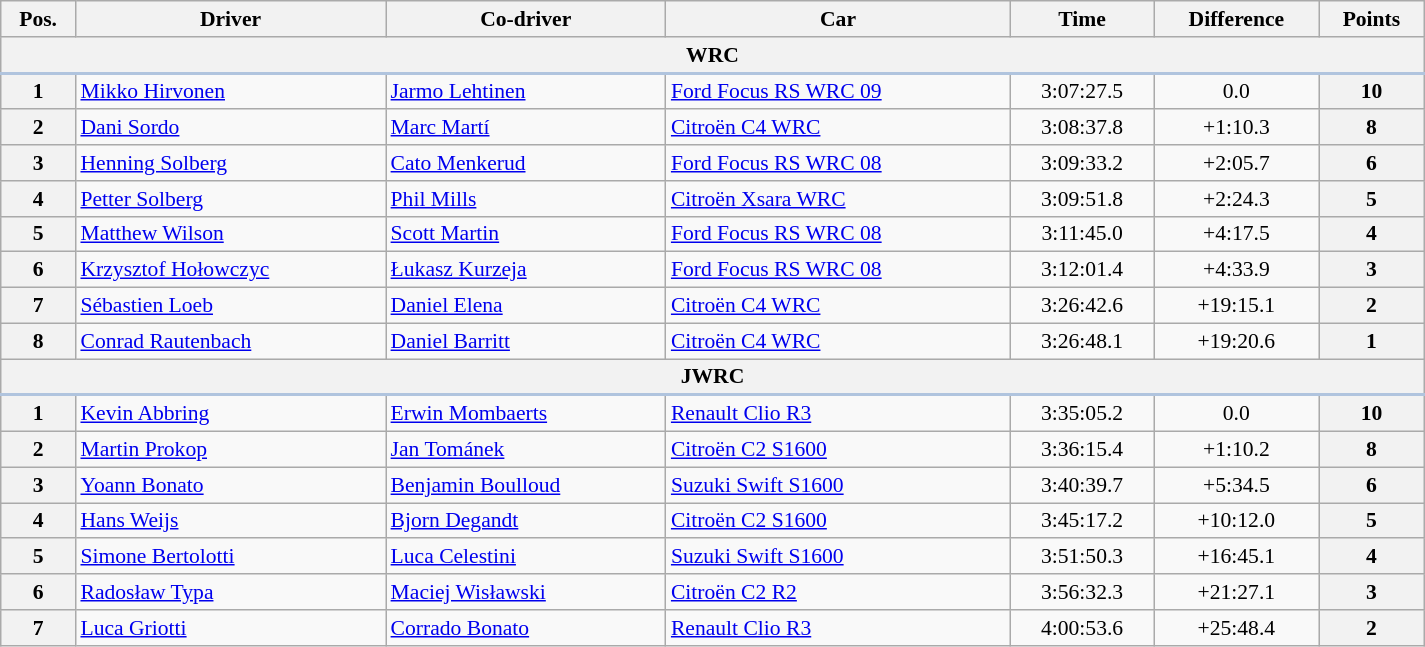<table class="wikitable" width=100% style="text-align: center; font-size: 90%; max-width: 950px;">
<tr>
<th>Pos.</th>
<th>Driver</th>
<th>Co-driver</th>
<th>Car</th>
<th>Time</th>
<th>Difference</th>
<th>Points</th>
</tr>
<tr>
<th colspan="7" style="border-bottom: 2px solid LightSteelBlue;">WRC</th>
</tr>
<tr>
<th>1</th>
<td align="left"> <a href='#'>Mikko Hirvonen</a></td>
<td align="left"> <a href='#'>Jarmo Lehtinen</a></td>
<td align="left"><a href='#'>Ford Focus RS WRC 09</a></td>
<td>3:07:27.5</td>
<td>0.0</td>
<th>10</th>
</tr>
<tr>
<th>2</th>
<td align="left"> <a href='#'>Dani Sordo</a></td>
<td align="left"> <a href='#'>Marc Martí</a></td>
<td align="left"><a href='#'>Citroën C4 WRC</a></td>
<td>3:08:37.8</td>
<td>+1:10.3</td>
<th>8</th>
</tr>
<tr>
<th>3</th>
<td align="left"> <a href='#'>Henning Solberg</a></td>
<td align="left"> <a href='#'>Cato Menkerud</a></td>
<td align="left"><a href='#'>Ford Focus RS WRC 08</a></td>
<td>3:09:33.2</td>
<td>+2:05.7</td>
<th>6</th>
</tr>
<tr>
<th>4</th>
<td align="left"> <a href='#'>Petter Solberg</a></td>
<td align="left"> <a href='#'>Phil Mills</a></td>
<td align="left"><a href='#'>Citroën Xsara WRC</a></td>
<td>3:09:51.8</td>
<td>+2:24.3</td>
<th>5</th>
</tr>
<tr>
<th>5</th>
<td align="left"> <a href='#'>Matthew Wilson</a></td>
<td align="left"> <a href='#'>Scott Martin</a></td>
<td align="left"><a href='#'>Ford Focus RS WRC 08</a></td>
<td>3:11:45.0</td>
<td>+4:17.5</td>
<th>4</th>
</tr>
<tr>
<th>6</th>
<td align="left"> <a href='#'>Krzysztof Hołowczyc</a></td>
<td align="left"> <a href='#'>Łukasz Kurzeja</a></td>
<td align="left"><a href='#'>Ford Focus RS WRC 08</a></td>
<td>3:12:01.4</td>
<td>+4:33.9</td>
<th>3</th>
</tr>
<tr>
<th>7</th>
<td align="left"> <a href='#'>Sébastien Loeb</a></td>
<td align="left"> <a href='#'>Daniel Elena</a></td>
<td align="left"><a href='#'>Citroën C4 WRC</a></td>
<td>3:26:42.6</td>
<td>+19:15.1</td>
<th>2</th>
</tr>
<tr>
<th>8</th>
<td align="left"> <a href='#'>Conrad Rautenbach</a></td>
<td align="left"> <a href='#'>Daniel Barritt</a></td>
<td align="left"><a href='#'>Citroën C4 WRC</a></td>
<td>3:26:48.1</td>
<td>+19:20.6</td>
<th>1</th>
</tr>
<tr>
<th colspan="7" style="border-bottom: 2px solid LightSteelBlue;">JWRC</th>
</tr>
<tr>
<th>1</th>
<td align="left"> <a href='#'>Kevin Abbring</a></td>
<td align="left"> <a href='#'>Erwin Mombaerts</a></td>
<td align="left"><a href='#'>Renault Clio R3</a></td>
<td>3:35:05.2</td>
<td>0.0</td>
<th>10</th>
</tr>
<tr>
<th>2</th>
<td align="left"> <a href='#'>Martin Prokop</a></td>
<td align="left"> <a href='#'>Jan Tománek</a></td>
<td align="left"><a href='#'>Citroën C2 S1600</a></td>
<td>3:36:15.4</td>
<td>+1:10.2</td>
<th>8</th>
</tr>
<tr>
<th>3</th>
<td align="left"> <a href='#'>Yoann Bonato</a></td>
<td align="left"> <a href='#'>Benjamin Boulloud</a></td>
<td align="left"><a href='#'>Suzuki Swift S1600</a></td>
<td>3:40:39.7</td>
<td>+5:34.5</td>
<th>6</th>
</tr>
<tr>
<th>4</th>
<td align="left"> <a href='#'>Hans Weijs</a></td>
<td align="left"> <a href='#'>Bjorn Degandt</a></td>
<td align="left"><a href='#'>Citroën C2 S1600</a></td>
<td>3:45:17.2</td>
<td>+10:12.0</td>
<th>5</th>
</tr>
<tr>
<th>5</th>
<td align="left"> <a href='#'>Simone Bertolotti</a></td>
<td align="left"> <a href='#'>Luca Celestini</a></td>
<td align="left"><a href='#'>Suzuki Swift S1600</a></td>
<td>3:51:50.3</td>
<td>+16:45.1</td>
<th>4</th>
</tr>
<tr>
<th>6</th>
<td align="left"> <a href='#'>Radosław Typa</a></td>
<td align="left"> <a href='#'>Maciej Wisławski</a></td>
<td align="left"><a href='#'>Citroën C2 R2</a></td>
<td>3:56:32.3</td>
<td>+21:27.1</td>
<th>3</th>
</tr>
<tr>
<th>7</th>
<td align="left"> <a href='#'>Luca Griotti</a></td>
<td align="left"> <a href='#'>Corrado Bonato</a></td>
<td align="left"><a href='#'>Renault Clio R3</a></td>
<td>4:00:53.6</td>
<td>+25:48.4</td>
<th>2</th>
</tr>
</table>
